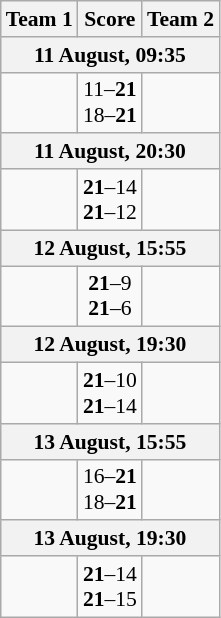<table class="wikitable" style="text-align: center; font-size:90% ">
<tr>
<th align="right">Team 1</th>
<th>Score</th>
<th align="left">Team 2</th>
</tr>
<tr>
<th colspan=3>11 August, 09:35</th>
</tr>
<tr>
<td align=right></td>
<td align=center>11–<strong>21</strong><br>18–<strong>21</strong></td>
<td align=left><strong></strong></td>
</tr>
<tr>
<th colspan=3>11 August, 20:30</th>
</tr>
<tr>
<td align=right><strong></strong></td>
<td align=center><strong>21</strong>–14<br><strong>21</strong>–12</td>
<td align=left></td>
</tr>
<tr>
<th colspan=3>12 August, 15:55</th>
</tr>
<tr>
<td align=right><strong></strong></td>
<td align=center><strong>21</strong>–9<br><strong>21</strong>–6</td>
<td align=left></td>
</tr>
<tr>
<th colspan=3>12 August, 19:30</th>
</tr>
<tr>
<td align=right><strong></strong></td>
<td align=center><strong>21</strong>–10<br><strong>21</strong>–14</td>
<td align=left></td>
</tr>
<tr>
<th colspan=3>13 August, 15:55</th>
</tr>
<tr>
<td align=right></td>
<td align=center>16–<strong>21</strong><br>18–<strong>21</strong></td>
<td align=left><strong></strong></td>
</tr>
<tr>
<th colspan=3>13 August, 19:30</th>
</tr>
<tr>
<td align=right><strong></strong></td>
<td align=center><strong>21</strong>–14<br><strong>21</strong>–15</td>
<td align=left></td>
</tr>
</table>
